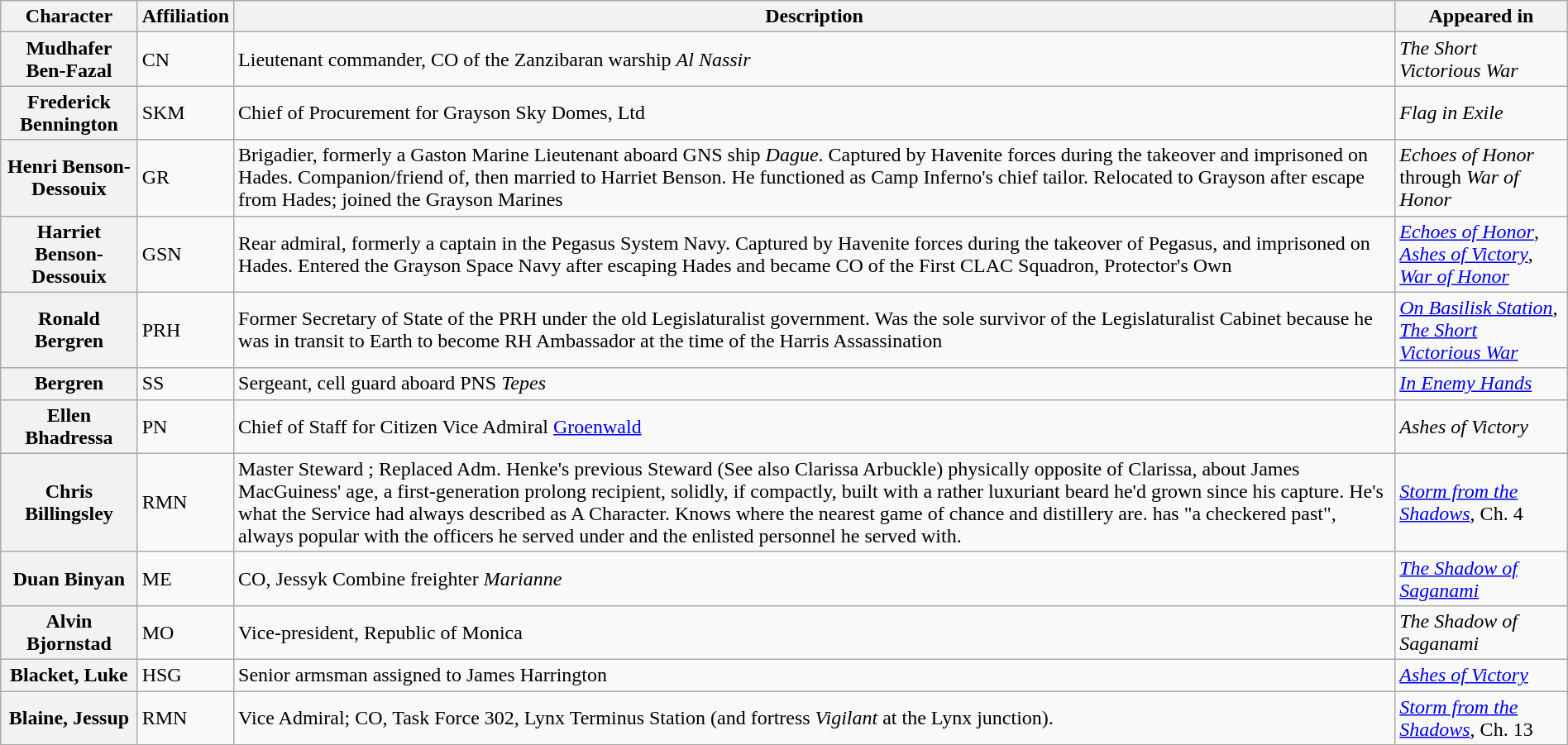<table class="wikitable" style="width: 100%">
<tr>
<th>Character</th>
<th>Affiliation</th>
<th>Description</th>
<th>Appeared in</th>
</tr>
<tr>
<th>Mudhafer Ben-Fazal</th>
<td>CN</td>
<td>Lieutenant commander, CO of the Zanzibaran warship <em>Al Nassir</em></td>
<td><em>The Short Victorious War</em></td>
</tr>
<tr>
<th>Frederick Bennington</th>
<td>SKM</td>
<td>Chief of Procurement for Grayson Sky Domes, Ltd</td>
<td><em>Flag in Exile</em></td>
</tr>
<tr>
<th>Henri Benson-Dessouix</th>
<td>GR</td>
<td>Brigadier, formerly a Gaston Marine Lieutenant aboard GNS ship <em>Dague</em>. Captured by Havenite forces during the takeover and imprisoned on Hades. Companion/friend of, then married to Harriet Benson. He functioned as Camp Inferno's chief tailor. Relocated to Grayson after escape from Hades; joined the Grayson Marines</td>
<td><em>Echoes of Honor</em> through <em>War of Honor</em></td>
</tr>
<tr>
<th>Harriet Benson-Dessouix</th>
<td>GSN</td>
<td>Rear admiral, formerly a captain in the Pegasus System Navy. Captured by Havenite forces during the takeover of Pegasus, and imprisoned on Hades. Entered the Grayson Space Navy after escaping Hades and became CO of the First CLAC Squadron, Protector's Own</td>
<td><em><a href='#'>Echoes of Honor</a></em>, <em><a href='#'>Ashes of Victory</a></em>, <em><a href='#'>War of Honor</a></em></td>
</tr>
<tr>
<th>Ronald Bergren</th>
<td>PRH</td>
<td>Former Secretary of State of the PRH under the old Legislaturalist government. Was the sole survivor of the Legislaturalist Cabinet because he was in transit to Earth to become RH Ambassador at the time of the Harris Assassination</td>
<td><em><a href='#'>On Basilisk Station</a></em>, <em><a href='#'>The Short Victorious War</a></em></td>
</tr>
<tr>
<th>Bergren</th>
<td>SS</td>
<td>Sergeant, cell guard aboard PNS <em>Tepes</em></td>
<td><em><a href='#'>In Enemy Hands</a></em></td>
</tr>
<tr>
<th>Ellen Bhadressa</th>
<td>PN</td>
<td>Chief of Staff for Citizen Vice Admiral <a href='#'>Groenwald</a></td>
<td><em>Ashes of Victory</em></td>
</tr>
<tr>
<th>Chris Billingsley</th>
<td>RMN</td>
<td>Master Steward ; Replaced Adm. Henke's previous Steward (See also Clarissa Arbuckle) physically opposite of Clarissa, about James MacGuiness' age, a first-generation prolong recipient, solidly, if compactly, built with a rather luxuriant beard he'd grown since his capture. He's what the Service had always described as A Character. Knows where the nearest game of chance and distillery are. has "a checkered past", always popular with the officers he served under and the enlisted personnel he served with.</td>
<td><em><a href='#'>Storm from the Shadows</a></em>, Ch. 4</td>
</tr>
<tr>
<th>Duan Binyan</th>
<td>ME</td>
<td>CO, Jessyk Combine freighter <em>Marianne</em></td>
<td><em><a href='#'>The Shadow of Saganami</a></em></td>
</tr>
<tr>
<th>Alvin Bjornstad</th>
<td>MO</td>
<td>Vice-president, Republic of Monica</td>
<td><em>The Shadow of Saganami</em></td>
</tr>
<tr>
<th>Blacket, Luke</th>
<td>HSG</td>
<td>Senior armsman assigned to James Harrington</td>
<td><em><a href='#'>Ashes of Victory</a></em></td>
</tr>
<tr>
<th>Blaine, Jessup</th>
<td>RMN</td>
<td>Vice Admiral; CO, Task Force 302, Lynx Terminus Station (and fortress <em>Vigilant</em> at the Lynx junction). </td>
<td><em><a href='#'>Storm from the Shadows</a></em>, Ch. 13</td>
</tr>
</table>
